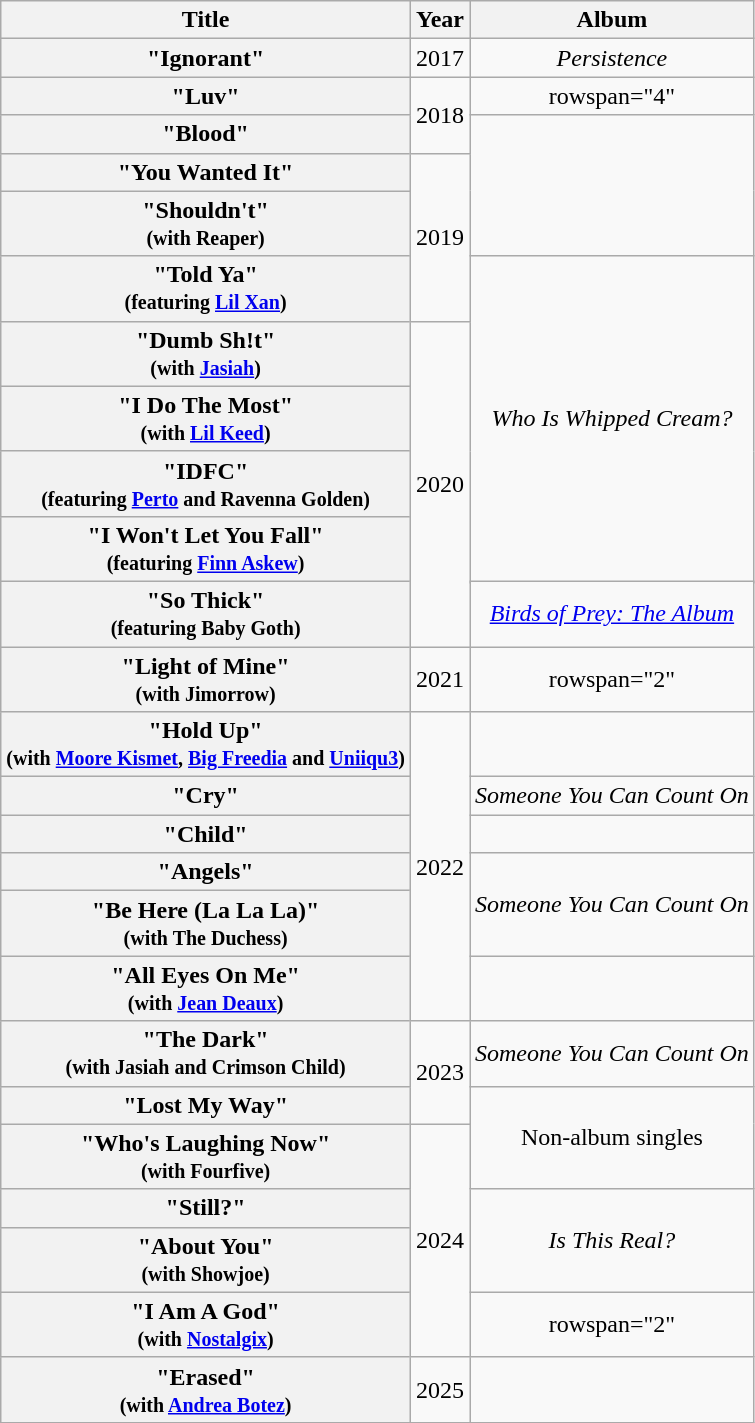<table class="wikitable plainrowheaders" style="text-align:center;">
<tr>
<th scope="col">Title</th>
<th scope="col">Year</th>
<th scope="col">Album</th>
</tr>
<tr>
<th scope="row">"Ignorant"</th>
<td>2017</td>
<td><em>Persistence</em></td>
</tr>
<tr>
<th scope="row">"Luv"</th>
<td rowspan="2">2018</td>
<td>rowspan="4" </td>
</tr>
<tr>
<th scope="row">"Blood"</th>
</tr>
<tr>
<th scope="row">"You Wanted It"</th>
<td rowspan="3">2019</td>
</tr>
<tr>
<th scope="row">"Shouldn't"<br><small>(with Reaper)</small></th>
</tr>
<tr>
<th scope="row">"Told Ya"<br><small>(featuring <a href='#'>Lil Xan</a>)</small></th>
<td rowspan="6"><em>Who Is Whipped Cream?</em></td>
</tr>
<tr>
<th scope="row">"Dumb Sh!t"<br><small>(with <a href='#'>Jasiah</a>)</small></th>
<td rowspan="6">2020</td>
</tr>
<tr>
<th scope="row">"I Do The Most"<br><small>(with <a href='#'>Lil Keed</a>)</small></th>
</tr>
<tr>
<th scope="row">"IDFC"<br><small>(featuring <a href='#'>Perto</a> and Ravenna Golden)</small></th>
</tr>
<tr>
<th scope="row">"I Won't Let You Fall"<br><small>(featuring <a href='#'>Finn Askew</a>)</small></th>
</tr>
<tr>
<th scope="row" rowspan="2">"So Thick"<br><small>(featuring Baby Goth)</small></th>
</tr>
<tr>
<td><em><a href='#'>Birds of Prey: The Album</a></em></td>
</tr>
<tr>
<th scope="row">"Light of Mine" <br><small>(with Jimorrow)</small></th>
<td>2021</td>
<td>rowspan="2" </td>
</tr>
<tr>
<th scope="row">"Hold Up" <br><small>(with <a href='#'>Moore Kismet</a>, <a href='#'>Big Freedia</a> and <a href='#'>Uniiqu3</a>)</small></th>
<td rowspan="6">2022</td>
</tr>
<tr>
<th scope="row">"Cry"</th>
<td><em>Someone You Can Count On</em></td>
</tr>
<tr>
<th scope="row">"Child"</th>
<td></td>
</tr>
<tr>
<th scope="row">"Angels"</th>
<td rowspan="2"><em>Someone You Can Count On</em></td>
</tr>
<tr>
<th scope="row">"Be Here (La La La)" <br><small>(with The Duchess)</small></th>
</tr>
<tr>
<th scope="row">"All Eyes On Me" <br><small>(with <a href='#'>Jean Deaux</a>)</small></th>
<td></td>
</tr>
<tr>
<th scope="row">"The Dark" <br><small>(with Jasiah and Crimson Child)</small></th>
<td rowspan="2">2023</td>
<td><em>Someone You Can Count On</em></td>
</tr>
<tr>
<th scope="row">"Lost My Way"</th>
<td rowspan="2">Non-album singles</td>
</tr>
<tr>
<th scope="row">"Who's Laughing Now"<br><small>(with Fourfive)</small></th>
<td rowspan="4">2024</td>
</tr>
<tr>
<th scope="row">"Still?"</th>
<td rowspan="2"><em>Is This Real?</em></td>
</tr>
<tr>
<th scope="row">"About You"<br><small>(with Showjoe)</small></th>
</tr>
<tr>
<th scope="row">"I Am A God"<br><small>(with <a href='#'>Nostalgix</a>)</small></th>
<td>rowspan="2" </td>
</tr>
<tr>
<th scope="row">"Erased"<br><small>(with <a href='#'>Andrea Botez</a>)</small></th>
<td>2025</td>
</tr>
</table>
